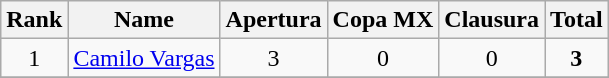<table class="wikitable" style="text-align: center">
<tr>
<th>Rank</th>
<th>Name</th>
<th>Apertura</th>
<th>Copa MX</th>
<th>Clausura</th>
<th>Total</th>
</tr>
<tr>
<td>1</td>
<td align=left> <a href='#'>Camilo Vargas</a></td>
<td>3</td>
<td>0</td>
<td>0</td>
<td><strong>3</strong></td>
</tr>
<tr>
</tr>
</table>
